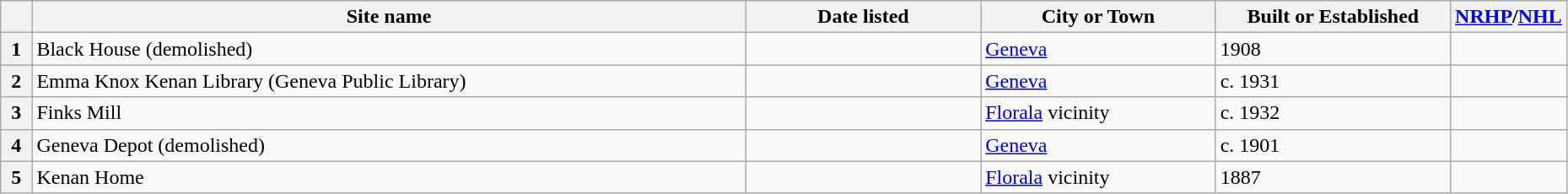<table class="wikitable" style="width:98%">
<tr>
<th width = 2%  ></th>
<th><strong>Site name</strong></th>
<th width = 15% ><strong>Date listed</strong></th>
<th width = 15% ><strong>City or Town</strong></th>
<th width = 15% ><strong>Built or Established</strong></th>
<th width = 5%  ><strong><a href='#'>NRHP</a>/<a href='#'>NHL</a></strong></th>
</tr>
<tr ->
<th>1</th>
<td>Black House (demolished)</td>
<td></td>
<td><a href='#'>Geneva</a></td>
<td>1908</td>
<td></td>
</tr>
<tr ->
<th>2</th>
<td>Emma Knox Kenan Library (Geneva Public Library)</td>
<td></td>
<td><a href='#'>Geneva</a></td>
<td>c. 1931</td>
<td></td>
</tr>
<tr ->
<th>3</th>
<td>Finks Mill</td>
<td></td>
<td><a href='#'>Florala</a> vicinity</td>
<td>c. 1932</td>
<td></td>
</tr>
<tr ->
<th>4</th>
<td>Geneva Depot (demolished)</td>
<td></td>
<td><a href='#'>Geneva</a></td>
<td>c. 1901</td>
<td></td>
</tr>
<tr ->
<th>5</th>
<td>Kenan Home</td>
<td></td>
<td><a href='#'>Florala</a> vicinity</td>
<td>1887</td>
<td></td>
</tr>
</table>
